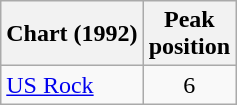<table class="wikitable">
<tr>
<th>Chart (1992)</th>
<th>Peak<br>position</th>
</tr>
<tr>
<td><a href='#'>US Rock</a></td>
<td align="center">6</td>
</tr>
</table>
